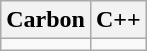<table class="wikitable">
<tr>
<th>Carbon</th>
<th>C++</th>
</tr>
<tr style=vertical-align:top>
<td></td>
<td></td>
</tr>
</table>
